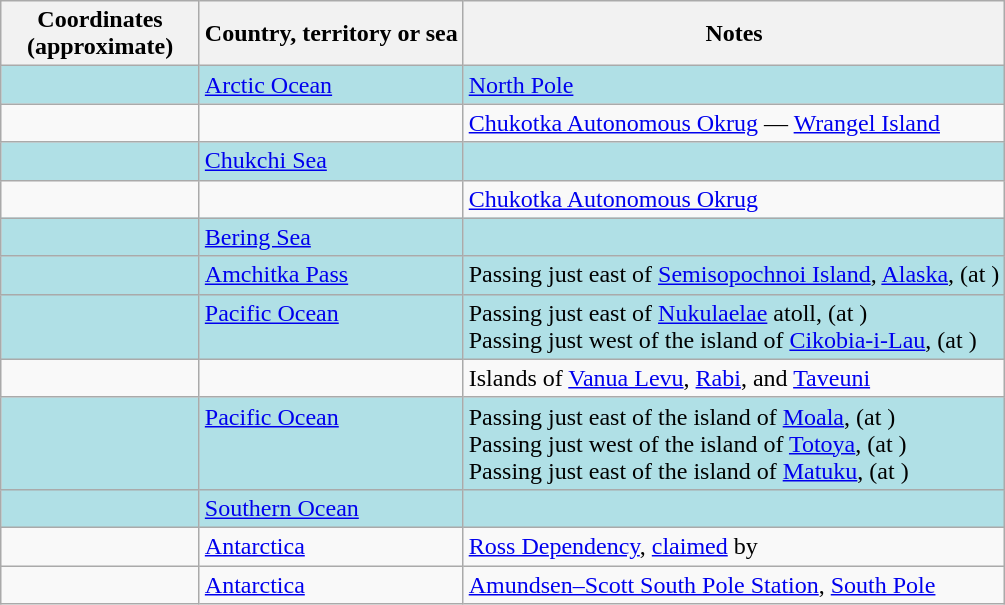<table class="wikitable">
<tr>
<th Width="125">Coordinates<br>(approximate)</th>
<th>Country, territory or sea</th>
<th>Notes</th>
</tr>
<tr valign="top">
<td style="background:#b0e0e6;"></td>
<td style="background:#b0e0e6;"><a href='#'>Arctic Ocean</a></td>
<td style="background:#b0e0e6;"><a href='#'>North Pole</a></td>
</tr>
<tr valign="top">
<td></td>
<td></td>
<td><a href='#'>Chukotka Autonomous Okrug</a> — <a href='#'>Wrangel Island</a></td>
</tr>
<tr valign="top">
<td style="background:#b0e0e6;"></td>
<td style="background:#b0e0e6;"><a href='#'>Chukchi Sea</a></td>
<td style="background:#b0e0e6;"></td>
</tr>
<tr valign="top">
<td></td>
<td></td>
<td><a href='#'>Chukotka Autonomous Okrug</a></td>
</tr>
<tr valign="top">
<td style="background:#b0e0e6;"></td>
<td style="background:#b0e0e6;"><a href='#'>Bering Sea</a></td>
<td style="background:#b0e0e6;"></td>
</tr>
<tr valign="top">
<td style="background:#b0e0e6;"></td>
<td style="background:#b0e0e6;"><a href='#'>Amchitka Pass</a></td>
<td style="background:#b0e0e6;">Passing just east of <a href='#'>Semisopochnoi Island</a>, <a href='#'>Alaska</a>,  (at )</td>
</tr>
<tr valign="top">
<td style="background:#b0e0e6;"></td>
<td style="background:#b0e0e6;"><a href='#'>Pacific Ocean</a></td>
<td style="background:#b0e0e6;">Passing just east of <a href='#'>Nukulaelae</a> atoll,  (at )<br> Passing just west of the island of <a href='#'>Cikobia-i-Lau</a>,  (at )</td>
</tr>
<tr valign="top">
<td></td>
<td></td>
<td>Islands of <a href='#'>Vanua Levu</a>, <a href='#'>Rabi</a>, and <a href='#'>Taveuni</a></td>
</tr>
<tr valign="top">
<td style="background:#b0e0e6;"></td>
<td style="background:#b0e0e6;"><a href='#'>Pacific Ocean</a></td>
<td style="background:#b0e0e6;">Passing just east of the island of <a href='#'>Moala</a>,  (at )<br> Passing just west of the island of <a href='#'>Totoya</a>,  (at )<br> Passing just east of the island of <a href='#'>Matuku</a>,  (at )</td>
</tr>
<tr valign="top">
<td style="background:#b0e0e6;"></td>
<td style="background:#b0e0e6;"><a href='#'>Southern Ocean</a></td>
<td style="background:#b0e0e6;"></td>
</tr>
<tr valign="top">
<td></td>
<td><a href='#'>Antarctica</a></td>
<td><a href='#'>Ross Dependency</a>, <a href='#'>claimed</a> by </td>
</tr>
<tr valign="top">
<td></td>
<td><a href='#'>Antarctica</a></td>
<td><a href='#'>Amundsen–Scott South Pole Station</a>, <a href='#'>South Pole</a></td>
</tr>
</table>
